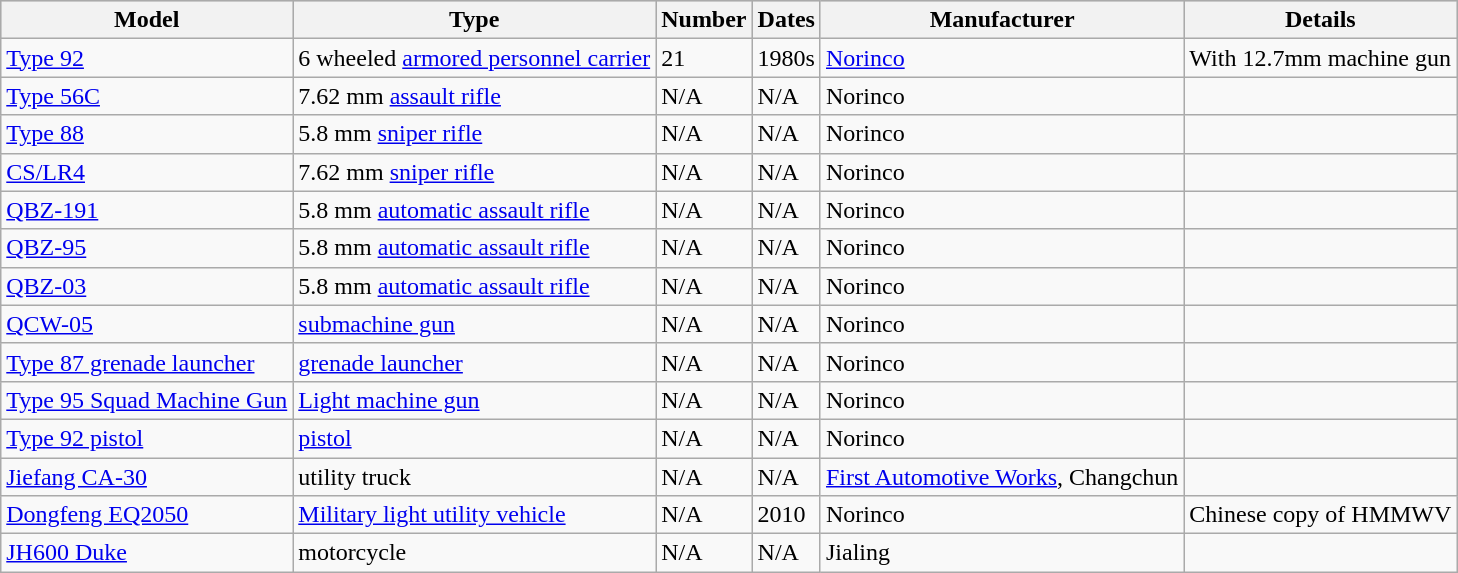<table class="wikitable" style="border-collapse: collapse;">
<tr bgcolor=cccccc>
<th>Model</th>
<th>Type</th>
<th>Number</th>
<th>Dates</th>
<th>Manufacturer</th>
<th>Details</th>
</tr>
<tr>
<td><a href='#'>Type 92</a></td>
<td>6 wheeled <a href='#'>armored personnel carrier</a></td>
<td>21</td>
<td>1980s</td>
<td><a href='#'>Norinco</a></td>
<td>With 12.7mm machine gun</td>
</tr>
<tr>
<td><a href='#'>Type 56C</a></td>
<td>7.62 mm <a href='#'>assault rifle</a></td>
<td>N/A</td>
<td>N/A</td>
<td>Norinco</td>
<td></td>
</tr>
<tr>
<td><a href='#'>Type 88</a></td>
<td>5.8 mm <a href='#'>sniper rifle</a></td>
<td>N/A</td>
<td>N/A</td>
<td>Norinco</td>
<td></td>
</tr>
<tr>
<td><a href='#'>CS/LR4</a></td>
<td>7.62 mm <a href='#'>sniper rifle</a></td>
<td>N/A</td>
<td>N/A</td>
<td>Norinco</td>
<td></td>
</tr>
<tr>
<td><a href='#'>QBZ-191</a></td>
<td>5.8 mm <a href='#'>automatic assault rifle</a></td>
<td>N/A</td>
<td>N/A</td>
<td>Norinco</td>
<td></td>
</tr>
<tr>
<td><a href='#'>QBZ-95</a></td>
<td>5.8 mm <a href='#'>automatic assault rifle</a></td>
<td>N/A</td>
<td>N/A</td>
<td>Norinco</td>
<td></td>
</tr>
<tr>
<td><a href='#'>QBZ-03</a></td>
<td>5.8 mm <a href='#'>automatic assault rifle</a></td>
<td>N/A</td>
<td>N/A</td>
<td>Norinco</td>
<td></td>
</tr>
<tr>
<td><a href='#'>QCW-05</a></td>
<td><a href='#'>submachine gun</a></td>
<td>N/A</td>
<td>N/A</td>
<td>Norinco</td>
<td></td>
</tr>
<tr>
<td><a href='#'>Type 87 grenade launcher</a></td>
<td><a href='#'>grenade launcher</a></td>
<td>N/A</td>
<td>N/A</td>
<td>Norinco</td>
<td></td>
</tr>
<tr>
<td><a href='#'>Type 95 Squad Machine Gun</a></td>
<td><a href='#'>Light machine gun</a></td>
<td>N/A</td>
<td>N/A</td>
<td>Norinco</td>
<td></td>
</tr>
<tr>
<td><a href='#'>Type 92 pistol</a></td>
<td><a href='#'>pistol</a></td>
<td>N/A</td>
<td>N/A</td>
<td>Norinco</td>
<td></td>
</tr>
<tr>
<td><a href='#'>Jiefang CA-30</a></td>
<td>utility truck</td>
<td>N/A</td>
<td>N/A</td>
<td><a href='#'>First Automotive Works</a>, Changchun</td>
<td></td>
</tr>
<tr>
<td><a href='#'>Dongfeng EQ2050</a></td>
<td><a href='#'>Military light utility vehicle</a></td>
<td>N/A</td>
<td>2010</td>
<td>Norinco</td>
<td>Chinese copy of HMMWV</td>
</tr>
<tr>
<td><a href='#'>JH600 Duke</a></td>
<td>motorcycle</td>
<td>N/A</td>
<td>N/A</td>
<td>Jialing</td>
<td></td>
</tr>
</table>
